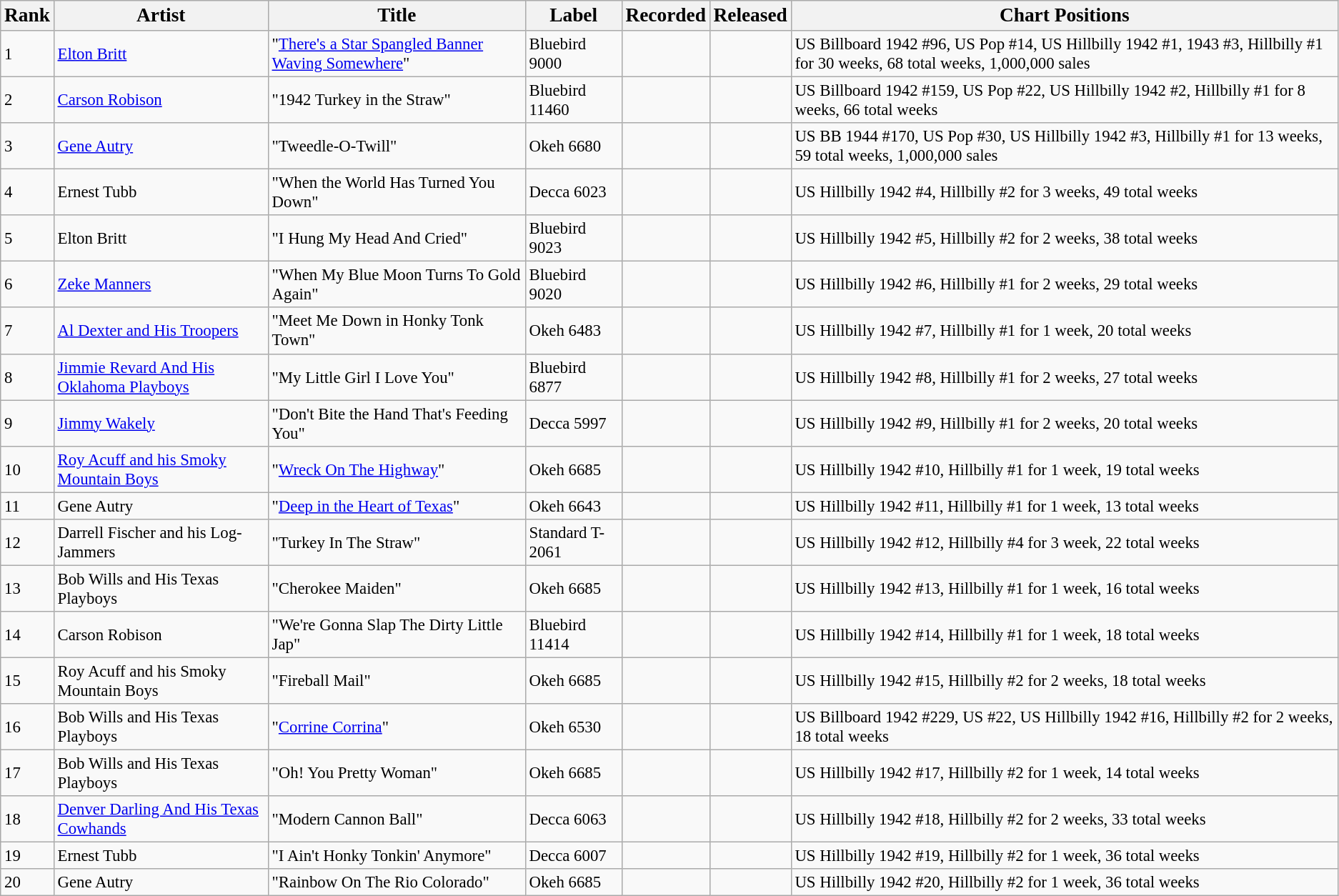<table class="wikitable" style="font-size:95%;">
<tr>
<th><big>Rank</big></th>
<th><big>Artist</big></th>
<th><big>Title</big></th>
<th><big>Label</big></th>
<th><big>Recorded</big></th>
<th><big>Released</big></th>
<th><big>Chart Positions</big></th>
</tr>
<tr>
<td>1</td>
<td><a href='#'>Elton Britt</a></td>
<td>"<a href='#'>There's a Star Spangled Banner Waving Somewhere</a>"</td>
<td>Bluebird 9000</td>
<td></td>
<td></td>
<td>US Billboard 1942 #96, US Pop #14, US Hillbilly 1942 #1, 1943 #3, Hillbilly #1 for 30 weeks, 68 total weeks, 1,000,000 sales</td>
</tr>
<tr>
<td>2</td>
<td><a href='#'>Carson Robison</a></td>
<td>"1942 Turkey in the Straw"</td>
<td>Bluebird 11460</td>
<td></td>
<td></td>
<td>US Billboard 1942 #159, US Pop #22, US Hillbilly 1942 #2, Hillbilly #1 for 8 weeks, 66 total weeks</td>
</tr>
<tr>
<td>3</td>
<td><a href='#'>Gene Autry</a></td>
<td>"Tweedle-O-Twill"</td>
<td>Okeh 6680</td>
<td></td>
<td></td>
<td>US BB 1944 #170, US Pop #30, US Hillbilly 1942 #3, Hillbilly #1 for 13 weeks, 59 total weeks, 1,000,000 sales</td>
</tr>
<tr>
<td>4</td>
<td>Ernest Tubb</td>
<td>"When the World Has Turned You Down"</td>
<td>Decca 6023</td>
<td></td>
<td></td>
<td>US Hillbilly 1942 #4, Hillbilly #2 for 3 weeks, 49 total weeks</td>
</tr>
<tr>
<td>5</td>
<td>Elton Britt</td>
<td>"I Hung My Head And Cried"</td>
<td>Bluebird 9023</td>
<td></td>
<td></td>
<td>US Hillbilly 1942 #5, Hillbilly #2 for 2 weeks, 38 total weeks</td>
</tr>
<tr>
<td>6</td>
<td><a href='#'>Zeke Manners</a></td>
<td>"When My Blue Moon Turns To Gold Again"</td>
<td>Bluebird 9020</td>
<td></td>
<td></td>
<td>US Hillbilly 1942 #6, Hillbilly #1 for 2 weeks, 29 total weeks</td>
</tr>
<tr>
<td>7</td>
<td><a href='#'>Al Dexter and His Troopers</a></td>
<td>"Meet Me Down in Honky Tonk Town"</td>
<td>Okeh 6483</td>
<td></td>
<td></td>
<td>US Hillbilly 1942 #7, Hillbilly #1 for 1 week, 20 total weeks</td>
</tr>
<tr>
<td>8</td>
<td><a href='#'>Jimmie Revard And His Oklahoma Playboys</a></td>
<td>"My Little Girl I Love You"</td>
<td>Bluebird 6877</td>
<td></td>
<td></td>
<td>US Hillbilly 1942 #8, Hillbilly #1 for 2 weeks, 27 total weeks</td>
</tr>
<tr>
<td>9</td>
<td><a href='#'>Jimmy Wakely</a></td>
<td>"Don't Bite the Hand That's Feeding You"</td>
<td>Decca 5997</td>
<td></td>
<td></td>
<td>US Hillbilly 1942 #9, Hillbilly #1 for 2 weeks, 20 total weeks</td>
</tr>
<tr>
<td>10</td>
<td><a href='#'>Roy Acuff and his Smoky Mountain Boys</a></td>
<td>"<a href='#'>Wreck On The Highway</a>"</td>
<td>Okeh 6685</td>
<td></td>
<td></td>
<td>US Hillbilly 1942 #10, Hillbilly #1 for 1 week, 19 total weeks</td>
</tr>
<tr>
<td>11</td>
<td>Gene Autry</td>
<td>"<a href='#'>Deep in the Heart of Texas</a>"</td>
<td>Okeh 6643</td>
<td></td>
<td></td>
<td>US Hillbilly 1942 #11, Hillbilly #1 for 1 week, 13 total weeks</td>
</tr>
<tr>
<td>12</td>
<td>Darrell Fischer and his Log-Jammers</td>
<td>"Turkey In The Straw"</td>
<td>Standard T-2061</td>
<td></td>
<td></td>
<td>US Hillbilly 1942 #12, Hillbilly #4 for 3 week, 22 total weeks</td>
</tr>
<tr>
<td>13</td>
<td>Bob Wills and His Texas Playboys</td>
<td>"Cherokee Maiden"</td>
<td>Okeh 6685</td>
<td></td>
<td></td>
<td>US Hillbilly 1942 #13, Hillbilly #1 for 1 week, 16 total weeks</td>
</tr>
<tr>
<td>14</td>
<td>Carson Robison</td>
<td>"We're Gonna Slap The Dirty Little Jap"</td>
<td>Bluebird 11414</td>
<td></td>
<td></td>
<td>US Hillbilly 1942 #14, Hillbilly #1 for 1 week, 18 total weeks</td>
</tr>
<tr>
<td>15</td>
<td>Roy Acuff and his Smoky Mountain Boys</td>
<td>"Fireball Mail"</td>
<td>Okeh 6685</td>
<td></td>
<td></td>
<td>US Hillbilly 1942 #15, Hillbilly #2 for 2 weeks, 18 total weeks</td>
</tr>
<tr>
<td>16</td>
<td>Bob Wills and His Texas Playboys</td>
<td>"<a href='#'>Corrine Corrina</a>"</td>
<td>Okeh 6530</td>
<td></td>
<td></td>
<td>US Billboard 1942 #229, US #22, US Hillbilly 1942 #16, Hillbilly #2 for 2 weeks, 18 total weeks</td>
</tr>
<tr>
<td>17</td>
<td>Bob Wills and His Texas Playboys</td>
<td>"Oh! You Pretty Woman"</td>
<td>Okeh 6685</td>
<td></td>
<td></td>
<td>US Hillbilly 1942 #17, Hillbilly #2 for 1 week, 14 total weeks</td>
</tr>
<tr>
<td>18</td>
<td><a href='#'>Denver Darling And His Texas Cowhands</a></td>
<td>"Modern Cannon Ball"</td>
<td>Decca 6063</td>
<td></td>
<td></td>
<td>US Hillbilly 1942 #18, Hillbilly #2 for 2 weeks, 33 total weeks</td>
</tr>
<tr>
<td>19</td>
<td>Ernest Tubb</td>
<td>"I Ain't Honky Tonkin' Anymore"</td>
<td>Decca 6007</td>
<td></td>
<td></td>
<td>US Hillbilly 1942 #19, Hillbilly #2 for 1 week, 36 total weeks</td>
</tr>
<tr>
<td>20</td>
<td>Gene Autry</td>
<td>"Rainbow On The Rio Colorado"</td>
<td>Okeh 6685</td>
<td></td>
<td></td>
<td>US Hillbilly 1942 #20, Hillbilly #2 for 1 week, 36 total weeks</td>
</tr>
</table>
